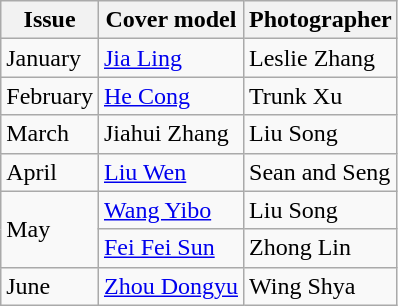<table class="sortable wikitable">
<tr>
<th>Issue</th>
<th>Cover model</th>
<th>Photographer</th>
</tr>
<tr>
<td>January</td>
<td><a href='#'>Jia Ling</a></td>
<td>Leslie Zhang</td>
</tr>
<tr>
<td>February</td>
<td><a href='#'>He Cong</a></td>
<td>Trunk Xu</td>
</tr>
<tr>
<td>March</td>
<td>Jiahui Zhang</td>
<td>Liu Song</td>
</tr>
<tr>
<td>April</td>
<td><a href='#'>Liu Wen</a></td>
<td>Sean and Seng</td>
</tr>
<tr>
<td rowspan="2">May</td>
<td><a href='#'>Wang Yibo</a></td>
<td>Liu Song</td>
</tr>
<tr>
<td><a href='#'>Fei Fei Sun</a></td>
<td>Zhong Lin</td>
</tr>
<tr>
<td>June</td>
<td><a href='#'>Zhou Dongyu</a></td>
<td>Wing Shya</td>
</tr>
</table>
